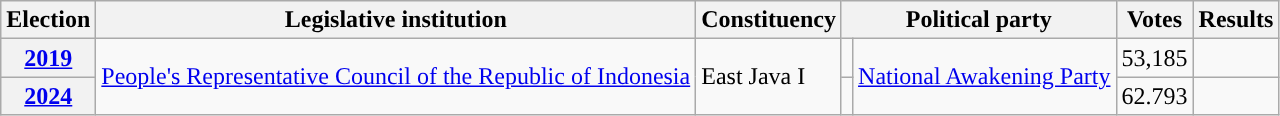<table class="wikitable">
<tr>
<th>Election</th>
<th><strong>Legislative institution</strong></th>
<th>Constituency</th>
<th colspan="2">Political party</th>
<th>Votes</th>
<th>Results</th>
</tr>
<tr>
<th><strong><a href='#'>2019</a></strong></th>
<td rowspan="3"><a href='#'>People's Representative Council of the Republic of Indonesia</a></td>
<td rowspan="3">East Java I</td>
<td style="background:"></td>
<td rowspan="3"><a href='#'>National Awakening Party</a></td>
<td>53,185</td>
<td></td>
</tr>
<tr>
<th><strong><a href='#'>2024</a></strong></th>
<td style="background:"></td>
<td>62.793</td>
<td></td>
</tr>
</table>
